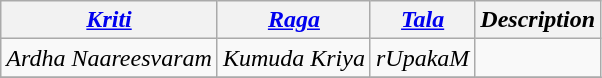<table class="wikitable">
<tr>
<th><em><a href='#'>Kriti</a></em></th>
<th><em><a href='#'>Raga</a></em></th>
<th><em><a href='#'>Tala</a></em></th>
<th><em>Description</em></th>
</tr>
<tr>
<td><em>Ardha Naareesvaram</em></td>
<td><em>Kumuda Kriya</em></td>
<td><em>rUpakaM</em></td>
<td></td>
</tr>
<tr>
</tr>
</table>
